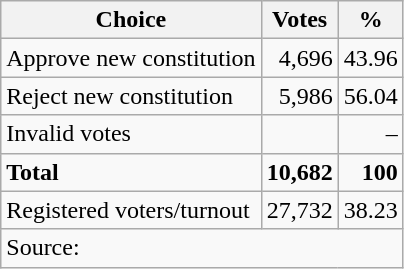<table class=wikitable style=text-align:right>
<tr>
<th>Choice</th>
<th>Votes</th>
<th>%</th>
</tr>
<tr>
<td align=left>Approve new constitution</td>
<td>4,696</td>
<td>43.96</td>
</tr>
<tr>
<td align=left>Reject new constitution</td>
<td>5,986</td>
<td>56.04</td>
</tr>
<tr>
<td align=left>Invalid votes</td>
<td></td>
<td>–</td>
</tr>
<tr>
<td align=left><strong>Total</strong></td>
<td><strong>10,682</strong></td>
<td><strong>100</strong></td>
</tr>
<tr>
<td align=left>Registered voters/turnout</td>
<td>27,732</td>
<td>38.23</td>
</tr>
<tr>
<td colspan=3 align=left>Source: </td>
</tr>
</table>
